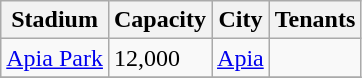<table class="wikitable sortable">
<tr>
<th>Stadium</th>
<th>Capacity</th>
<th>City</th>
<th>Tenants</th>
</tr>
<tr>
<td><a href='#'>Apia Park</a></td>
<td>12,000</td>
<td><a href='#'>Apia</a></td>
<td></td>
</tr>
<tr>
</tr>
</table>
